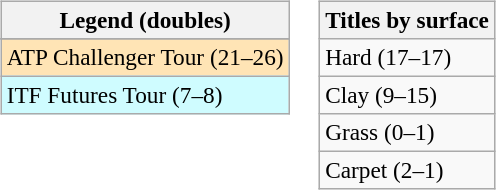<table>
<tr valign=top>
<td><br><table class=wikitable style=font-size:97%>
<tr>
<th>Legend (doubles)</th>
</tr>
<tr bgcolor=e5d1cb>
</tr>
<tr bgcolor=moccasin>
<td>ATP Challenger Tour (21–26)</td>
</tr>
<tr bgcolor=cffcff>
<td>ITF Futures Tour (7–8)</td>
</tr>
</table>
</td>
<td><br><table class=wikitable style=font-size:97%>
<tr>
<th>Titles by surface</th>
</tr>
<tr>
<td>Hard (17–17)</td>
</tr>
<tr>
<td>Clay (9–15)</td>
</tr>
<tr>
<td>Grass (0–1)</td>
</tr>
<tr>
<td>Carpet (2–1)</td>
</tr>
</table>
</td>
</tr>
</table>
